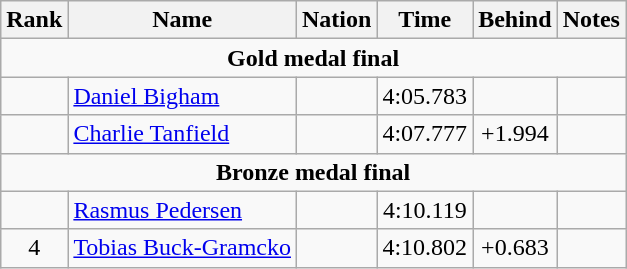<table class="wikitable" style="text-align:center">
<tr>
<th>Rank</th>
<th>Name</th>
<th>Nation</th>
<th>Time</th>
<th>Behind</th>
<th>Notes</th>
</tr>
<tr>
<td colspan=6><strong>Gold medal final</strong></td>
</tr>
<tr>
<td></td>
<td align=left><a href='#'>Daniel Bigham</a></td>
<td align=left></td>
<td>4:05.783</td>
<td></td>
<td></td>
</tr>
<tr>
<td></td>
<td align=left><a href='#'>Charlie Tanfield</a></td>
<td align=left></td>
<td>4:07.777</td>
<td>+1.994</td>
<td></td>
</tr>
<tr>
<td colspan=6><strong>Bronze medal final</strong></td>
</tr>
<tr>
<td></td>
<td align=left><a href='#'>Rasmus Pedersen</a></td>
<td align=left></td>
<td>4:10.119</td>
<td></td>
<td></td>
</tr>
<tr>
<td>4</td>
<td align=left><a href='#'>Tobias Buck-Gramcko</a></td>
<td align=left></td>
<td>4:10.802</td>
<td>+0.683</td>
<td></td>
</tr>
</table>
